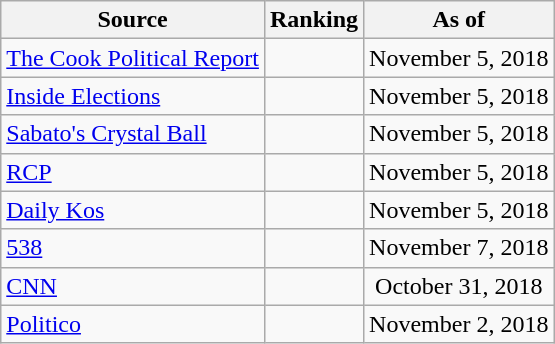<table class="wikitable" style="text-align:center">
<tr>
<th>Source</th>
<th>Ranking</th>
<th>As of</th>
</tr>
<tr>
<td align=left><a href='#'>The Cook Political Report</a></td>
<td></td>
<td>November 5, 2018</td>
</tr>
<tr>
<td align=left><a href='#'>Inside Elections</a></td>
<td></td>
<td>November 5, 2018</td>
</tr>
<tr>
<td align=left><a href='#'>Sabato's Crystal Ball</a></td>
<td></td>
<td>November 5, 2018</td>
</tr>
<tr>
<td align="left"><a href='#'>RCP</a></td>
<td></td>
<td>November 5, 2018</td>
</tr>
<tr>
<td align="left"><a href='#'>Daily Kos</a></td>
<td></td>
<td>November 5, 2018</td>
</tr>
<tr>
<td align="left"><a href='#'>538</a></td>
<td></td>
<td>November 7, 2018</td>
</tr>
<tr>
<td align="left"><a href='#'>CNN</a></td>
<td></td>
<td>October 31, 2018</td>
</tr>
<tr>
<td align="left"><a href='#'>Politico</a></td>
<td></td>
<td>November 2, 2018</td>
</tr>
</table>
